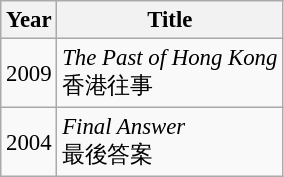<table class="wikitable" style="font-size: 95%;">
<tr>
<th>Year</th>
<th>Title</th>
</tr>
<tr>
<td>2009</td>
<td><em>The Past of Hong Kong</em> <br>香港往事</td>
</tr>
<tr>
<td>2004</td>
<td><em>Final Answer</em> <br>最後答案</td>
</tr>
</table>
